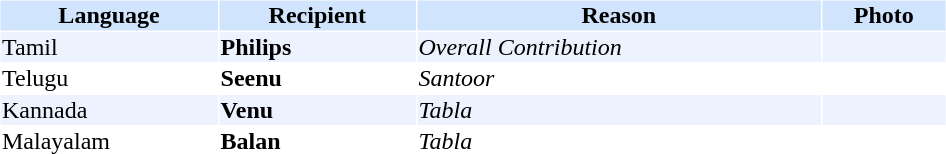<table cellspacing="1" cellpadding="1" border="0" style="width:50%;">
<tr style="background:#d1e4fd;">
<th>Language</th>
<th>Recipient</th>
<th>Reason</th>
<th>Photo</th>
</tr>
<tr style="background:#edf3fe;">
<td>Tamil</td>
<td><strong>Philips</strong></td>
<td><em>Overall Contribution</em></td>
<td></td>
</tr>
<tr>
<td>Telugu</td>
<td><strong>Seenu</strong></td>
<td><em>Santoor</em></td>
<td></td>
</tr>
<tr style="background:#edf3fe;">
<td>Kannada</td>
<td><strong>Venu</strong></td>
<td><em>Tabla</em></td>
<td></td>
</tr>
<tr>
<td>Malayalam</td>
<td><strong>Balan</strong></td>
<td><em>Tabla</em></td>
<td></td>
</tr>
</table>
